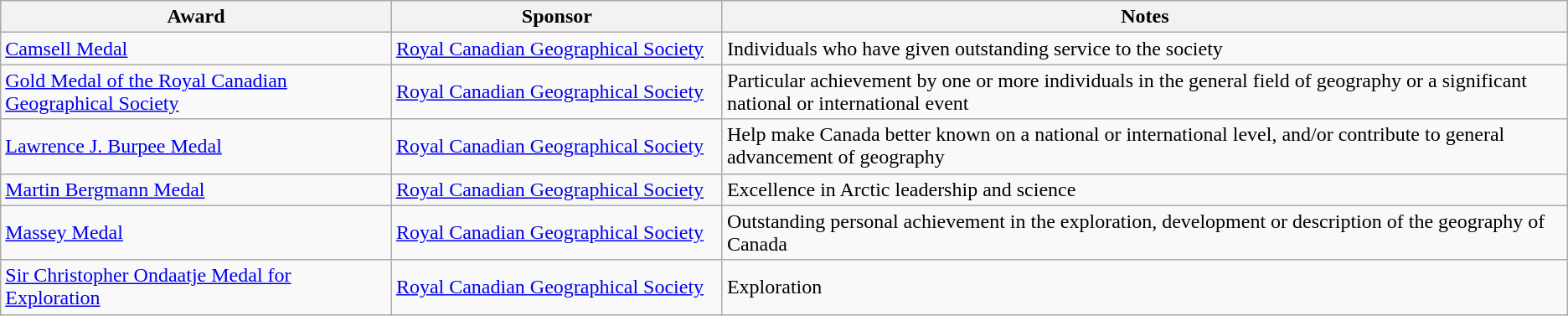<table Class="wikitable sortable">
<tr>
<th>Award</th>
<th style="width:16em;">Sponsor</th>
<th>Notes</th>
</tr>
<tr>
<td><a href='#'>Camsell Medal</a></td>
<td><a href='#'>Royal Canadian Geographical Society</a></td>
<td>Individuals who have given outstanding service to the society</td>
</tr>
<tr>
<td><a href='#'>Gold Medal of the Royal Canadian Geographical Society</a></td>
<td><a href='#'>Royal Canadian Geographical Society</a></td>
<td>Particular achievement by one or more individuals in the general field of geography or a significant national or international event</td>
</tr>
<tr>
<td><a href='#'>Lawrence J. Burpee Medal</a></td>
<td><a href='#'>Royal Canadian Geographical Society</a></td>
<td>Help make Canada better known on a national or international level, and/or contribute to general advancement of geography</td>
</tr>
<tr>
<td><a href='#'>Martin Bergmann Medal</a></td>
<td><a href='#'>Royal Canadian Geographical Society</a></td>
<td>Excellence in Arctic leadership and science</td>
</tr>
<tr>
<td><a href='#'>Massey Medal</a></td>
<td><a href='#'>Royal Canadian Geographical Society</a></td>
<td>Outstanding personal achievement in the exploration, development or description of the geography of Canada</td>
</tr>
<tr>
<td><a href='#'>Sir Christopher Ondaatje Medal for Exploration</a></td>
<td><a href='#'>Royal Canadian Geographical Society</a></td>
<td>Exploration</td>
</tr>
</table>
